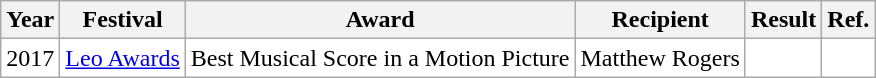<table class="wikitable" rowspan=6; style="text-align: center; background:#ffffff;">
<tr>
<th>Year</th>
<th>Festival</th>
<th>Award</th>
<th>Recipient</th>
<th>Result</th>
<th>Ref.</th>
</tr>
<tr>
<td>2017</td>
<td><a href='#'>Leo Awards</a></td>
<td>Best Musical Score in a Motion Picture</td>
<td>Matthew Rogers</td>
<td></td>
<td></td>
</tr>
</table>
